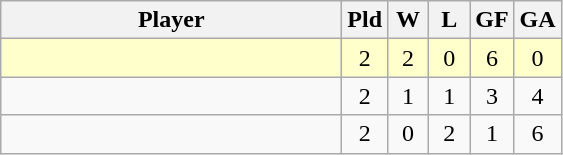<table class=wikitable style="text-align:center">
<tr>
<th width=220>Player</th>
<th width=20>Pld</th>
<th width=20>W</th>
<th width=20>L</th>
<th width=20>GF</th>
<th width=20>GA</th>
</tr>
<tr bgcolor=#ffffcc>
<td align=left></td>
<td>2</td>
<td>2</td>
<td>0</td>
<td>6</td>
<td>0</td>
</tr>
<tr>
<td align=left></td>
<td>2</td>
<td>1</td>
<td>1</td>
<td>3</td>
<td>4</td>
</tr>
<tr>
<td align=left></td>
<td>2</td>
<td>0</td>
<td>2</td>
<td>1</td>
<td>6</td>
</tr>
</table>
